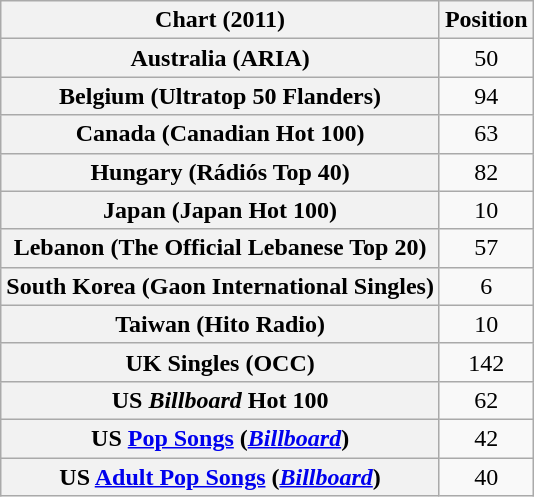<table class="wikitable sortable plainrowheaders" style="text-align:center">
<tr>
<th scope="col">Chart (2011)</th>
<th scope="col">Position</th>
</tr>
<tr>
<th scope="row">Australia (ARIA)</th>
<td>50</td>
</tr>
<tr>
<th scope="row">Belgium (Ultratop 50 Flanders)</th>
<td>94</td>
</tr>
<tr>
<th scope="row">Canada (Canadian Hot 100)</th>
<td>63</td>
</tr>
<tr>
<th scope="row">Hungary (Rádiós Top 40)</th>
<td>82</td>
</tr>
<tr>
<th scope="row">Japan (Japan Hot 100)</th>
<td>10</td>
</tr>
<tr>
<th scope="row">Lebanon (The Official Lebanese Top 20)</th>
<td>57</td>
</tr>
<tr>
<th scope="row">South Korea (Gaon International Singles)</th>
<td>6</td>
</tr>
<tr>
<th scope="row">Taiwan (Hito Radio)</th>
<td>10</td>
</tr>
<tr>
<th scope="row">UK Singles (OCC)</th>
<td>142</td>
</tr>
<tr>
<th scope="row">US <em>Billboard</em> Hot 100</th>
<td>62</td>
</tr>
<tr>
<th scope="row">US <a href='#'>Pop Songs</a> (<a href='#'><em>Billboard</em></a>)</th>
<td>42</td>
</tr>
<tr>
<th scope="row">US <a href='#'>Adult Pop Songs</a> (<a href='#'><em>Billboard</em></a>)</th>
<td>40</td>
</tr>
</table>
